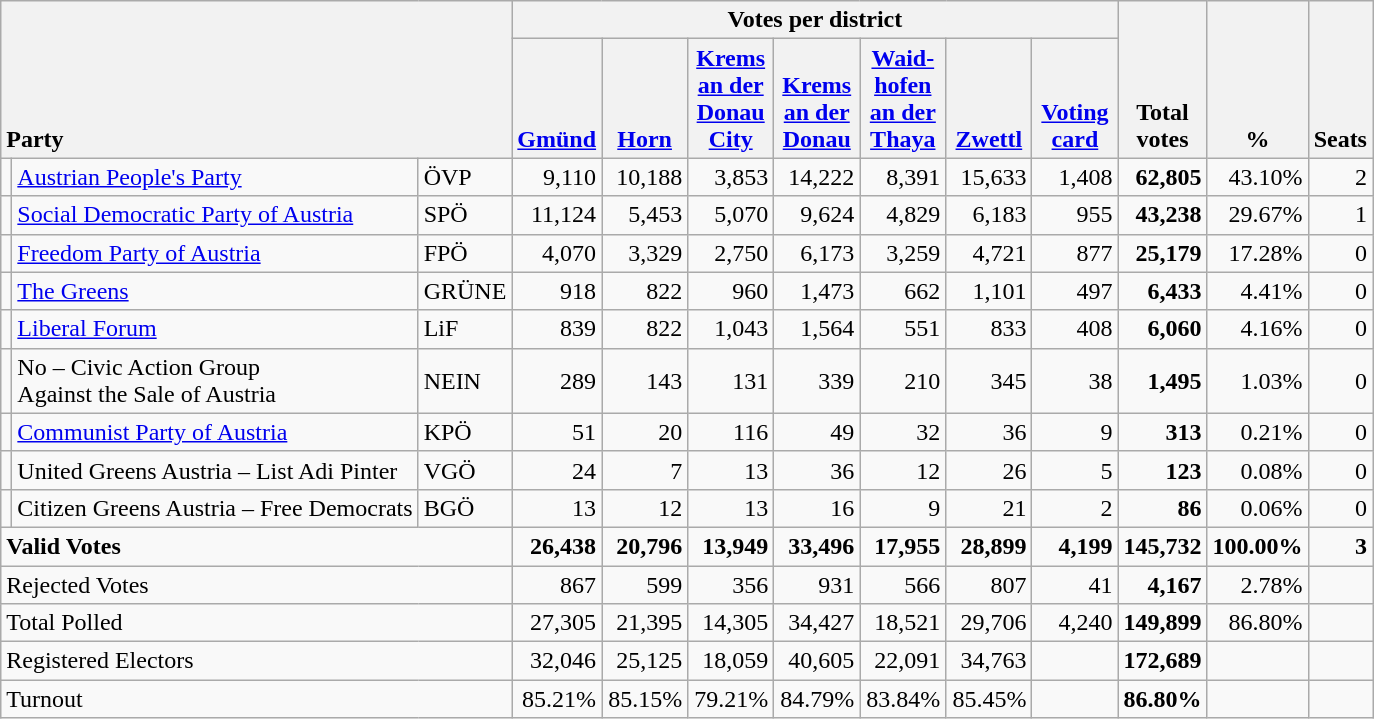<table class="wikitable" border="1" style="text-align:right;">
<tr>
<th style="text-align:left;" valign=bottom rowspan=2 colspan=3>Party</th>
<th colspan=7>Votes per district</th>
<th align=center valign=bottom rowspan=2 width="50">Total<br>votes</th>
<th align=center valign=bottom rowspan=2 width="50">%</th>
<th align=center valign=bottom rowspan=2>Seats</th>
</tr>
<tr>
<th align=center valign=bottom width="50"><a href='#'>Gmünd</a></th>
<th align=center valign=bottom width="50"><a href='#'>Horn</a></th>
<th align=center valign=bottom width="50"><a href='#'>Krems<br>an der<br>Donau<br>City</a></th>
<th align=center valign=bottom width="50"><a href='#'>Krems<br>an der<br>Donau</a></th>
<th align=center valign=bottom width="50"><a href='#'>Waid-<br>hofen<br>an der<br>Thaya</a></th>
<th align=center valign=bottom width="50"><a href='#'>Zwettl</a></th>
<th align=center valign=bottom width="50"><a href='#'>Voting<br>card</a></th>
</tr>
<tr>
<td></td>
<td align=left><a href='#'>Austrian People's Party</a></td>
<td align=left>ÖVP</td>
<td>9,110</td>
<td>10,188</td>
<td>3,853</td>
<td>14,222</td>
<td>8,391</td>
<td>15,633</td>
<td>1,408</td>
<td><strong>62,805</strong></td>
<td>43.10%</td>
<td>2</td>
</tr>
<tr>
<td></td>
<td align=left style="white-space: nowrap;"><a href='#'>Social Democratic Party of Austria</a></td>
<td align=left>SPÖ</td>
<td>11,124</td>
<td>5,453</td>
<td>5,070</td>
<td>9,624</td>
<td>4,829</td>
<td>6,183</td>
<td>955</td>
<td><strong>43,238</strong></td>
<td>29.67%</td>
<td>1</td>
</tr>
<tr>
<td></td>
<td align=left><a href='#'>Freedom Party of Austria</a></td>
<td align=left>FPÖ</td>
<td>4,070</td>
<td>3,329</td>
<td>2,750</td>
<td>6,173</td>
<td>3,259</td>
<td>4,721</td>
<td>877</td>
<td><strong>25,179</strong></td>
<td>17.28%</td>
<td>0</td>
</tr>
<tr>
<td></td>
<td align=left><a href='#'>The Greens</a></td>
<td align=left>GRÜNE</td>
<td>918</td>
<td>822</td>
<td>960</td>
<td>1,473</td>
<td>662</td>
<td>1,101</td>
<td>497</td>
<td><strong>6,433</strong></td>
<td>4.41%</td>
<td>0</td>
</tr>
<tr>
<td></td>
<td align=left><a href='#'>Liberal Forum</a></td>
<td align=left>LiF</td>
<td>839</td>
<td>822</td>
<td>1,043</td>
<td>1,564</td>
<td>551</td>
<td>833</td>
<td>408</td>
<td><strong>6,060</strong></td>
<td>4.16%</td>
<td>0</td>
</tr>
<tr>
<td></td>
<td align=left>No – Civic Action Group<br>Against the Sale of Austria</td>
<td align=left>NEIN</td>
<td>289</td>
<td>143</td>
<td>131</td>
<td>339</td>
<td>210</td>
<td>345</td>
<td>38</td>
<td><strong>1,495</strong></td>
<td>1.03%</td>
<td>0</td>
</tr>
<tr>
<td></td>
<td align=left><a href='#'>Communist Party of Austria</a></td>
<td align=left>KPÖ</td>
<td>51</td>
<td>20</td>
<td>116</td>
<td>49</td>
<td>32</td>
<td>36</td>
<td>9</td>
<td><strong>313</strong></td>
<td>0.21%</td>
<td>0</td>
</tr>
<tr>
<td></td>
<td align=left>United Greens Austria – List Adi Pinter</td>
<td align=left>VGÖ</td>
<td>24</td>
<td>7</td>
<td>13</td>
<td>36</td>
<td>12</td>
<td>26</td>
<td>5</td>
<td><strong>123</strong></td>
<td>0.08%</td>
<td>0</td>
</tr>
<tr>
<td></td>
<td align=left>Citizen Greens Austria – Free Democrats</td>
<td align=left>BGÖ</td>
<td>13</td>
<td>12</td>
<td>13</td>
<td>16</td>
<td>9</td>
<td>21</td>
<td>2</td>
<td><strong>86</strong></td>
<td>0.06%</td>
<td>0</td>
</tr>
<tr style="font-weight:bold">
<td align=left colspan=3>Valid Votes</td>
<td>26,438</td>
<td>20,796</td>
<td>13,949</td>
<td>33,496</td>
<td>17,955</td>
<td>28,899</td>
<td>4,199</td>
<td>145,732</td>
<td>100.00%</td>
<td>3</td>
</tr>
<tr>
<td align=left colspan=3>Rejected Votes</td>
<td>867</td>
<td>599</td>
<td>356</td>
<td>931</td>
<td>566</td>
<td>807</td>
<td>41</td>
<td><strong>4,167</strong></td>
<td>2.78%</td>
<td></td>
</tr>
<tr>
<td align=left colspan=3>Total Polled</td>
<td>27,305</td>
<td>21,395</td>
<td>14,305</td>
<td>34,427</td>
<td>18,521</td>
<td>29,706</td>
<td>4,240</td>
<td><strong>149,899</strong></td>
<td>86.80%</td>
<td></td>
</tr>
<tr>
<td align=left colspan=3>Registered Electors</td>
<td>32,046</td>
<td>25,125</td>
<td>18,059</td>
<td>40,605</td>
<td>22,091</td>
<td>34,763</td>
<td></td>
<td><strong>172,689</strong></td>
<td></td>
<td></td>
</tr>
<tr>
<td align=left colspan=3>Turnout</td>
<td>85.21%</td>
<td>85.15%</td>
<td>79.21%</td>
<td>84.79%</td>
<td>83.84%</td>
<td>85.45%</td>
<td></td>
<td><strong>86.80%</strong></td>
<td></td>
<td></td>
</tr>
</table>
